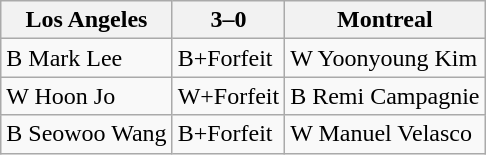<table class="wikitable">
<tr>
<th>Los Angeles</th>
<th>3–0</th>
<th>Montreal</th>
</tr>
<tr>
<td>B Mark Lee</td>
<td>B+Forfeit</td>
<td>W Yoonyoung Kim</td>
</tr>
<tr>
<td>W Hoon Jo</td>
<td>W+Forfeit</td>
<td>B Remi Campagnie</td>
</tr>
<tr>
<td>B Seowoo Wang</td>
<td>B+Forfeit</td>
<td>W Manuel Velasco</td>
</tr>
</table>
